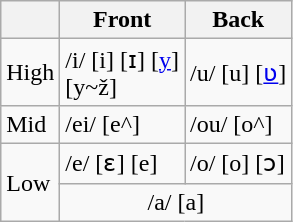<table class="wikitable">
<tr>
<th></th>
<th>Front</th>
<th>Back</th>
</tr>
<tr>
<td>High</td>
<td>/i/ [i] [ɪ] [<a href='#'>y</a>]<br>[y~ž]</td>
<td>/u/ [u] [<a href='#'>ʋ</a>]</td>
</tr>
<tr>
<td>Mid</td>
<td>/ei/ [e^]</td>
<td>/ou/ [o^]</td>
</tr>
<tr>
<td rowspan="2">Low</td>
<td>/e/ [ɛ] [e]</td>
<td>/o/ [o] [ɔ]</td>
</tr>
<tr>
<td colspan="2" style="text-align:center;">/a/ [a]</td>
</tr>
</table>
